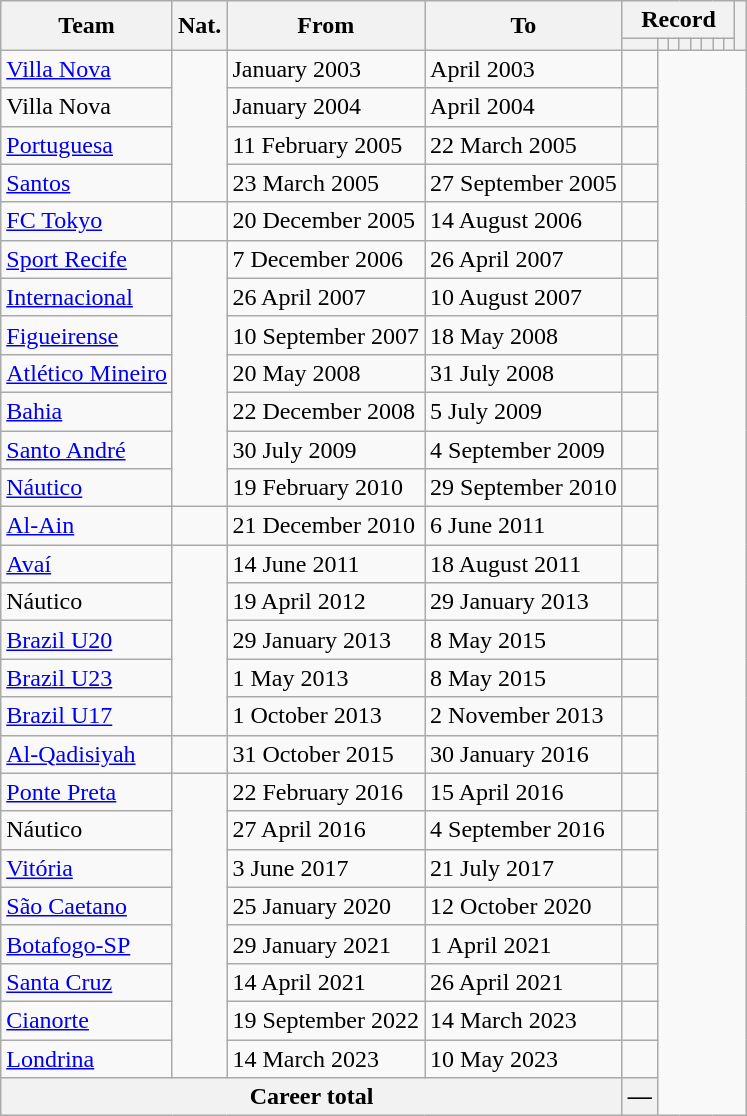<table class="wikitable" style="text-align: center">
<tr>
<th rowspan="2">Team</th>
<th rowspan="2">Nat.</th>
<th rowspan="2">From</th>
<th rowspan="2">To</th>
<th colspan="8">Record</th>
<th rowspan=2></th>
</tr>
<tr>
<th></th>
<th></th>
<th></th>
<th></th>
<th></th>
<th></th>
<th></th>
<th></th>
</tr>
<tr>
<td align="left"><a href='#'>Villa Nova</a></td>
<td rowspan="4"></td>
<td align=left>January 2003</td>
<td align=left>April 2003<br></td>
<td></td>
</tr>
<tr>
<td align="left">Villa Nova</td>
<td align=left>January 2004</td>
<td align=left>April 2004<br></td>
<td></td>
</tr>
<tr>
<td align="left"><a href='#'>Portuguesa</a></td>
<td align=left>11 February 2005</td>
<td align=left>22 March 2005<br></td>
<td></td>
</tr>
<tr>
<td align="left"><a href='#'>Santos</a></td>
<td align=left>23 March 2005</td>
<td align=left>27 September 2005<br></td>
<td></td>
</tr>
<tr>
<td align="left"><a href='#'>FC Tokyo</a></td>
<td></td>
<td align=left>20 December 2005</td>
<td align=left>14 August 2006<br></td>
<td></td>
</tr>
<tr>
<td align="left"><a href='#'>Sport Recife</a></td>
<td rowspan="7"></td>
<td align=left>7 December 2006</td>
<td align=left>26 April 2007<br></td>
<td></td>
</tr>
<tr>
<td align="left"><a href='#'>Internacional</a></td>
<td align=left>26 April 2007</td>
<td align=left>10 August 2007<br></td>
<td></td>
</tr>
<tr>
<td align="left"><a href='#'>Figueirense</a></td>
<td align=left>10 September 2007</td>
<td align=left>18 May 2008<br></td>
<td></td>
</tr>
<tr>
<td align="left"><a href='#'>Atlético Mineiro</a></td>
<td align=left>20 May 2008</td>
<td align=left>31 July 2008<br></td>
<td></td>
</tr>
<tr>
<td align="left"><a href='#'>Bahia</a></td>
<td align=left>22 December 2008</td>
<td align=left>5 July 2009<br></td>
<td></td>
</tr>
<tr>
<td align="left"><a href='#'>Santo André</a></td>
<td align=left>30 July 2009</td>
<td align=left>4 September 2009<br></td>
<td></td>
</tr>
<tr>
<td align="left"><a href='#'>Náutico</a></td>
<td align=left>19 February 2010</td>
<td align=left>29 September 2010<br></td>
<td></td>
</tr>
<tr>
<td align="left"><a href='#'>Al-Ain</a></td>
<td></td>
<td align=left>21 December 2010</td>
<td align=left>6 June 2011<br></td>
<td></td>
</tr>
<tr>
<td align="left"><a href='#'>Avaí</a></td>
<td rowspan="5"></td>
<td align=left>14 June 2011</td>
<td align=left>18 August 2011<br></td>
<td></td>
</tr>
<tr>
<td align="left">Náutico</td>
<td align=left>19 April 2012</td>
<td align=left>29 January 2013<br></td>
<td></td>
</tr>
<tr>
<td align="left"><a href='#'>Brazil U20</a></td>
<td align=left>29 January 2013</td>
<td align=left>8 May 2015<br></td>
<td></td>
</tr>
<tr>
<td align="left"><a href='#'>Brazil U23</a></td>
<td align=left>1 May 2013</td>
<td align=left>8 May 2015<br></td>
<td></td>
</tr>
<tr>
<td align="left"><a href='#'>Brazil U17</a></td>
<td align=left>1 October 2013</td>
<td align=left>2 November 2013<br></td>
<td></td>
</tr>
<tr>
<td align="left"><a href='#'>Al-Qadisiyah</a></td>
<td></td>
<td align=left>31 October 2015</td>
<td align=left>30 January 2016<br></td>
<td></td>
</tr>
<tr>
<td align="left"><a href='#'>Ponte Preta</a></td>
<td rowspan="8"></td>
<td align=left>22 February 2016</td>
<td align=left>15 April 2016<br></td>
<td></td>
</tr>
<tr>
<td align="left">Náutico</td>
<td align=left>27 April 2016</td>
<td align=left>4 September 2016<br></td>
<td></td>
</tr>
<tr>
<td align="left"><a href='#'>Vitória</a></td>
<td align=left>3 June 2017</td>
<td align=left>21 July 2017<br></td>
<td></td>
</tr>
<tr>
<td align="left"><a href='#'>São Caetano</a></td>
<td align=left>25 January 2020</td>
<td align=left>12 October 2020<br></td>
<td></td>
</tr>
<tr>
<td align="left"><a href='#'>Botafogo-SP</a></td>
<td align=left>29 January 2021</td>
<td align=left>1 April 2021<br></td>
<td></td>
</tr>
<tr>
<td align="left"><a href='#'>Santa Cruz</a></td>
<td align=left>14 April 2021</td>
<td align=left>26 April 2021<br></td>
<td></td>
</tr>
<tr>
<td align="left"><a href='#'>Cianorte</a></td>
<td align=left>19 September 2022</td>
<td align=left>14 March 2023<br></td>
<td></td>
</tr>
<tr>
<td align="left"><a href='#'>Londrina</a></td>
<td align=left>14 March 2023</td>
<td align=left>10 May 2023<br></td>
<td></td>
</tr>
<tr>
<th colspan=4><strong>Career total</strong><br></th>
<th>—</th>
</tr>
</table>
